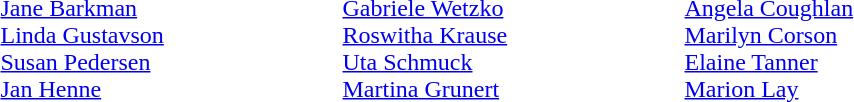<table>
<tr>
<td style="width:14em" valign=top><br><a href='#'>Jane Barkman</a><br><a href='#'>Linda Gustavson</a><br><a href='#'>Susan Pedersen</a><br><a href='#'>Jan Henne</a></td>
<td style="width:14em" valign=top><br><a href='#'>Gabriele Wetzko</a><br><a href='#'>Roswitha Krause</a><br><a href='#'>Uta Schmuck</a><br><a href='#'>Martina Grunert</a></td>
<td style="width:14em" valign=top><br><a href='#'>Angela Coughlan</a><br><a href='#'>Marilyn Corson</a><br><a href='#'>Elaine Tanner</a><br><a href='#'>Marion Lay</a></td>
</tr>
</table>
